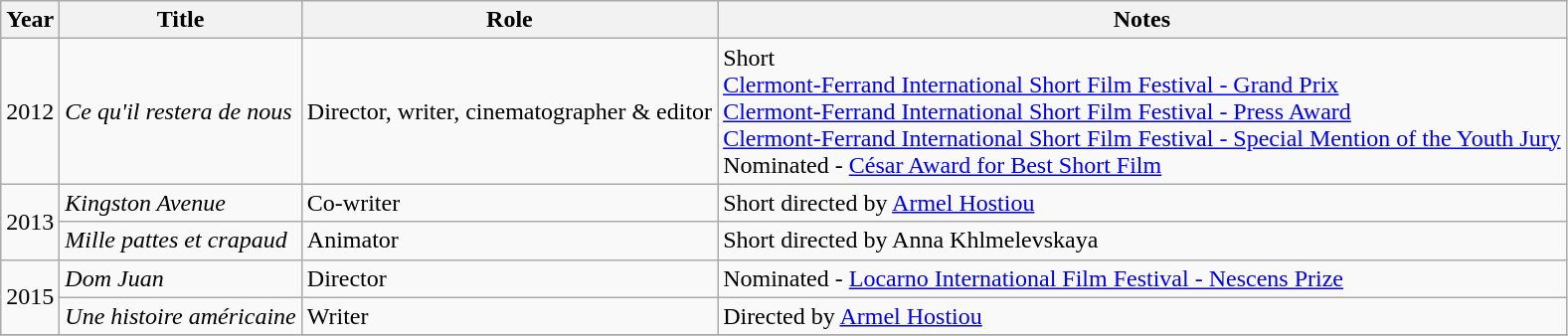<table class="wikitable sortable">
<tr>
<th>Year</th>
<th>Title</th>
<th>Role</th>
<th class="unsortable">Notes</th>
</tr>
<tr>
<td>2012</td>
<td><em>Ce qu'il restera de nous</em></td>
<td>Director, writer, cinematographer & editor</td>
<td>Short<br><a href='#'>Clermont-Ferrand International Short Film Festival - Grand Prix</a><br><a href='#'>Clermont-Ferrand International Short Film Festival - Press Award</a><br><a href='#'>Clermont-Ferrand International Short Film Festival - Special Mention of the Youth Jury</a><br>Nominated - <a href='#'>César Award for Best Short Film</a></td>
</tr>
<tr>
<td rowspan=2>2013</td>
<td><em>Kingston Avenue</em></td>
<td>Co-writer</td>
<td>Short directed by <a href='#'>Armel Hostiou</a></td>
</tr>
<tr>
<td><em>Mille pattes et crapaud</em></td>
<td>Animator</td>
<td>Short directed by Anna Khlmelevskaya</td>
</tr>
<tr>
<td rowspan=2>2015</td>
<td><em>Dom Juan</em></td>
<td>Director</td>
<td>Nominated - <a href='#'>Locarno International Film Festival - Nescens Prize</a></td>
</tr>
<tr>
<td><em>Une histoire américaine</em></td>
<td>Writer</td>
<td>Directed by <a href='#'>Armel Hostiou</a></td>
</tr>
<tr>
</tr>
</table>
